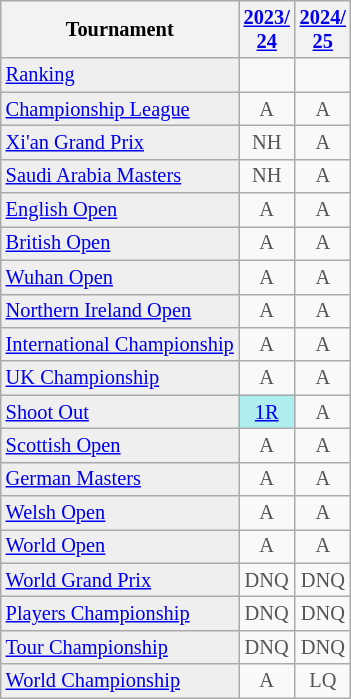<table class="wikitable" style="font-size:85%;">
<tr>
<th>Tournament</th>
<th><a href='#'>2023/<br>24</a></th>
<th><a href='#'>2024/<br>25</a></th>
</tr>
<tr>
<td style="background:#EFEFEF;"><a href='#'>Ranking</a></td>
<td align="center"></td>
<td align="center"></td>
</tr>
<tr>
<td style="background:#EFEFEF;"><a href='#'>Championship League</a></td>
<td align="center" style="color:#555555;">A</td>
<td align="center" style="color:#555555;">A</td>
</tr>
<tr>
<td style="background:#EFEFEF;"><a href='#'>Xi'an Grand Prix</a></td>
<td align="center" style="color:#555555;">NH</td>
<td align="center" style="color:#555555;">A</td>
</tr>
<tr>
<td style="background:#EFEFEF;"><a href='#'>Saudi Arabia Masters</a></td>
<td align="center" style="color:#555555;">NH</td>
<td align="center" style="color:#555555;">A</td>
</tr>
<tr>
<td style="background:#EFEFEF;"><a href='#'>English Open</a></td>
<td align="center" style="color:#555555;">A</td>
<td align="center" style="color:#555555;">A</td>
</tr>
<tr>
<td style="background:#EFEFEF;"><a href='#'>British Open</a></td>
<td align="center" style="color:#555555;">A</td>
<td align="center" style="color:#555555;">A</td>
</tr>
<tr>
<td style="background:#EFEFEF;"><a href='#'>Wuhan Open</a></td>
<td align="center" style="color:#555555;">A</td>
<td align="center" style="color:#555555;">A</td>
</tr>
<tr>
<td style="background:#EFEFEF;"><a href='#'>Northern Ireland Open</a></td>
<td align="center" style="color:#555555;">A</td>
<td align="center" style="color:#555555;">A</td>
</tr>
<tr>
<td style="background:#EFEFEF;"><a href='#'>International Championship</a></td>
<td align="center" style="color:#555555;">A</td>
<td align="center" style="color:#555555;">A</td>
</tr>
<tr>
<td style="background:#EFEFEF;"><a href='#'>UK Championship</a></td>
<td align="center" style="color:#555555;">A</td>
<td align="center" style="color:#555555;">A</td>
</tr>
<tr>
<td style="background:#EFEFEF;"><a href='#'>Shoot Out</a></td>
<td align="center" style="background:#afeeee;"><a href='#'>1R</a></td>
<td align="center" style="color:#555555;">A</td>
</tr>
<tr>
<td style="background:#EFEFEF;"><a href='#'>Scottish Open</a></td>
<td align="center" style="color:#555555;">A</td>
<td align="center" style="color:#555555;">A</td>
</tr>
<tr>
<td style="background:#EFEFEF;"><a href='#'>German Masters</a></td>
<td align="center" style="color:#555555;">A</td>
<td align="center" style="color:#555555;">A</td>
</tr>
<tr>
<td style="background:#EFEFEF;"><a href='#'>Welsh Open</a></td>
<td align="center" style="color:#555555;">A</td>
<td align="center" style="color:#555555;">A</td>
</tr>
<tr>
<td style="background:#EFEFEF;"><a href='#'>World Open</a></td>
<td align="center" style="color:#555555;">A</td>
<td align="center" style="color:#555555;">A</td>
</tr>
<tr>
<td style="background:#EFEFEF;"><a href='#'>World Grand Prix</a></td>
<td align="center" style="color:#555555;">DNQ</td>
<td align="center" style="color:#555555;">DNQ</td>
</tr>
<tr>
<td style="background:#EFEFEF;"><a href='#'>Players Championship</a></td>
<td align="center" style="color:#555555;">DNQ</td>
<td align="center" style="color:#555555;">DNQ</td>
</tr>
<tr>
<td style="background:#EFEFEF;"><a href='#'>Tour Championship</a></td>
<td align="center" style="color:#555555;">DNQ</td>
<td align="center" style="color:#555555;">DNQ</td>
</tr>
<tr>
<td style="background:#EFEFEF;"><a href='#'>World Championship</a></td>
<td align="center" style="color:#555555;">A</td>
<td align="center" style="color:#555555;">LQ</td>
</tr>
</table>
